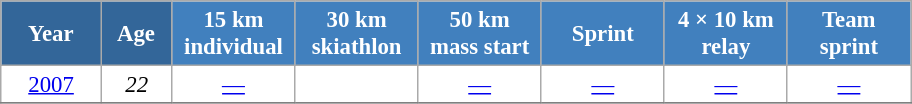<table class="wikitable" style="font-size:95%; text-align:center; border:grey solid 1px; border-collapse:collapse; background:#ffffff;">
<tr>
<th style="background-color:#369; color:white; width:60px;"> Year </th>
<th style="background-color:#369; color:white; width:40px;"> Age </th>
<th style="background-color:#4180be; color:white; width:75px;"> 15 km <br> individual </th>
<th style="background-color:#4180be; color:white; width:75px;"> 30 km <br> skiathlon </th>
<th style="background-color:#4180be; color:white; width:75px;"> 50 km <br> mass start </th>
<th style="background-color:#4180be; color:white; width:75px;"> Sprint </th>
<th style="background-color:#4180be; color:white; width:75px;"> 4 × 10 km <br> relay </th>
<th style="background-color:#4180be; color:white; width:75px;"> Team <br> sprint </th>
</tr>
<tr>
<td><a href='#'>2007</a></td>
<td><em>22</em></td>
<td><a href='#'>—</a></td>
<td><a href='#'></a></td>
<td><a href='#'>—</a></td>
<td><a href='#'>—</a></td>
<td><a href='#'>—</a></td>
<td><a href='#'>—</a></td>
</tr>
<tr>
</tr>
</table>
